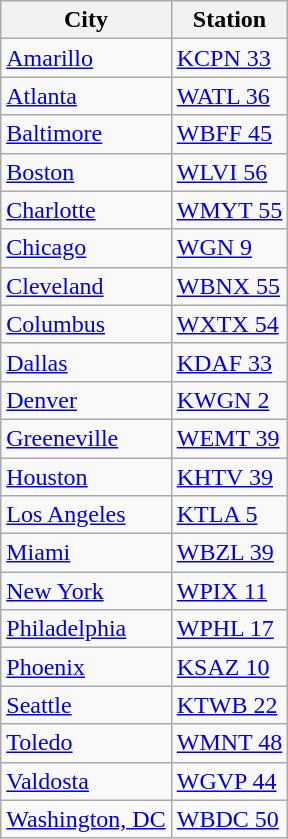<table class="wikitable">
<tr>
<th>City</th>
<th>Station</th>
</tr>
<tr>
<td><a href='#'>Amarillo</a></td>
<td><a href='#'>KCPN 33</a></td>
</tr>
<tr>
<td><a href='#'>Atlanta</a></td>
<td><a href='#'>WATL 36</a></td>
</tr>
<tr>
<td><a href='#'>Baltimore</a></td>
<td><a href='#'>WBFF 45</a></td>
</tr>
<tr>
<td><a href='#'>Boston</a></td>
<td><a href='#'>WLVI 56</a></td>
</tr>
<tr>
<td><a href='#'>Charlotte</a></td>
<td><a href='#'>WMYT 55</a></td>
</tr>
<tr>
<td><a href='#'>Chicago</a></td>
<td><a href='#'>WGN 9</a></td>
</tr>
<tr>
<td><a href='#'>Cleveland</a></td>
<td><a href='#'>WBNX 55</a></td>
</tr>
<tr>
<td><a href='#'>Columbus</a></td>
<td><a href='#'>WXTX 54</a></td>
</tr>
<tr>
<td><a href='#'>Dallas</a></td>
<td><a href='#'>KDAF 33</a></td>
</tr>
<tr>
<td><a href='#'>Denver</a></td>
<td><a href='#'>KWGN 2</a></td>
</tr>
<tr>
<td><a href='#'>Greeneville</a></td>
<td><a href='#'>WEMT 39</a></td>
</tr>
<tr>
<td><a href='#'>Houston</a></td>
<td><a href='#'>KHTV 39</a></td>
</tr>
<tr>
<td><a href='#'>Los Angeles</a></td>
<td><a href='#'>KTLA 5</a></td>
</tr>
<tr>
<td><a href='#'>Miami</a></td>
<td><a href='#'>WBZL 39</a></td>
</tr>
<tr>
<td><a href='#'>New York</a></td>
<td><a href='#'>WPIX 11</a></td>
</tr>
<tr>
<td><a href='#'>Philadelphia</a></td>
<td><a href='#'>WPHL 17</a></td>
</tr>
<tr>
<td><a href='#'>Phoenix</a></td>
<td><a href='#'>KSAZ 10</a></td>
</tr>
<tr>
<td><a href='#'>Seattle</a></td>
<td><a href='#'>KTWB 22</a></td>
</tr>
<tr>
<td><a href='#'>Toledo</a></td>
<td><a href='#'>WMNT 48</a></td>
</tr>
<tr>
<td><a href='#'>Valdosta</a></td>
<td><a href='#'>WGVP 44</a></td>
</tr>
<tr>
<td><a href='#'>Washington, DC</a></td>
<td><a href='#'>WBDC 50</a></td>
</tr>
</table>
